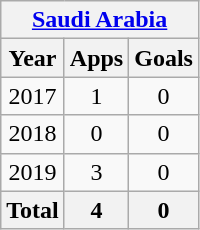<table class="wikitable" style="text-align:center">
<tr>
<th colspan=3><a href='#'>Saudi Arabia</a></th>
</tr>
<tr>
<th>Year</th>
<th>Apps</th>
<th>Goals</th>
</tr>
<tr>
<td>2017</td>
<td>1</td>
<td>0</td>
</tr>
<tr>
<td>2018</td>
<td>0</td>
<td>0</td>
</tr>
<tr>
<td>2019</td>
<td>3</td>
<td>0</td>
</tr>
<tr>
<th>Total</th>
<th>4</th>
<th>0</th>
</tr>
</table>
